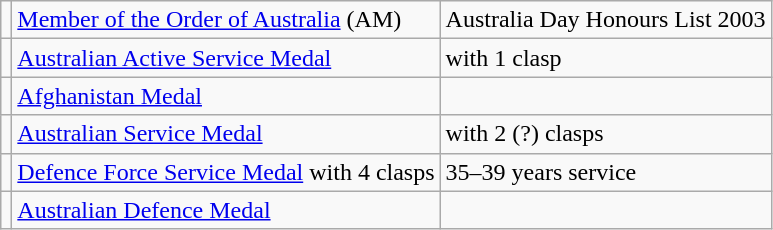<table class="wikitable">
<tr>
<td></td>
<td><a href='#'>Member of the Order of Australia</a> (AM)</td>
<td>Australia Day Honours List 2003</td>
</tr>
<tr>
<td></td>
<td><a href='#'>Australian Active Service Medal</a></td>
<td>with 1 clasp</td>
</tr>
<tr>
<td></td>
<td><a href='#'>Afghanistan Medal</a></td>
<td></td>
</tr>
<tr>
<td></td>
<td><a href='#'>Australian Service Medal</a></td>
<td>with 2 (?) clasps</td>
</tr>
<tr>
<td></td>
<td><a href='#'>Defence Force Service Medal</a> with 4 clasps</td>
<td>35–39 years service</td>
</tr>
<tr>
<td></td>
<td><a href='#'>Australian Defence Medal</a></td>
<td></td>
</tr>
</table>
